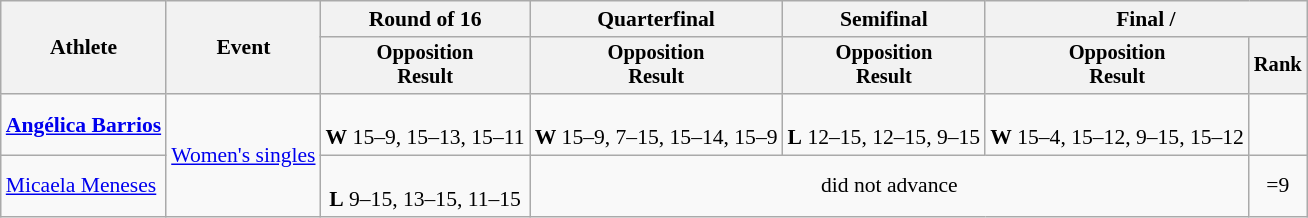<table class=wikitable style=font-size:90%;text-align:center>
<tr>
<th rowspan=2>Athlete</th>
<th rowspan=2>Event</th>
<th>Round of 16</th>
<th>Quarterfinal</th>
<th>Semifinal</th>
<th colspan=2>Final / </th>
</tr>
<tr style=font-size:95%>
<th>Opposition<br>Result</th>
<th>Opposition<br>Result</th>
<th>Opposition<br>Result</th>
<th>Opposition<br>Result</th>
<th>Rank</th>
</tr>
<tr>
<td align=left><strong><a href='#'>Angélica Barrios</a></strong></td>
<td align=left rowspan=2><a href='#'>Women's singles</a></td>
<td><br><strong>W</strong> 15–9, 15–13, 15–11</td>
<td><br><strong>W</strong> 15–9, 7–15, 15–14, 15–9</td>
<td><br><strong>L</strong> 12–15, 12–15, 9–15</td>
<td><br><strong>W</strong> 15–4, 15–12, 9–15, 15–12</td>
<td></td>
</tr>
<tr>
<td align=left><a href='#'>Micaela Meneses</a></td>
<td><br><strong>L</strong> 9–15, 13–15, 11–15</td>
<td colspan=3>did not advance</td>
<td>=9</td>
</tr>
</table>
